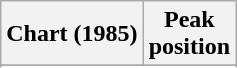<table class="wikitable sortable">
<tr>
<th>Chart (1985)</th>
<th>Peak<br>position</th>
</tr>
<tr>
</tr>
<tr>
</tr>
</table>
